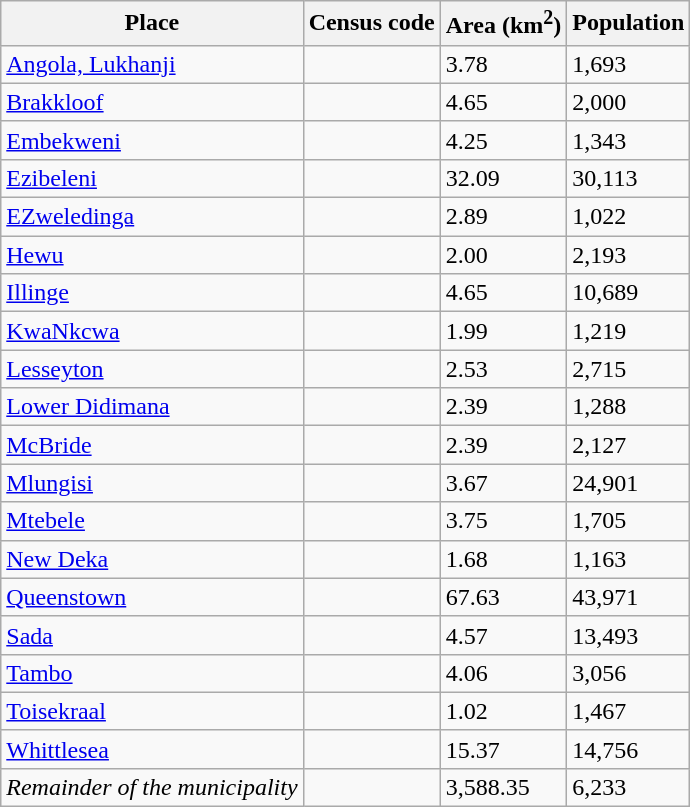<table class="wikitable sortable">
<tr>
<th>Place</th>
<th>Census code</th>
<th>Area (km<sup>2</sup>)</th>
<th>Population</th>
</tr>
<tr>
<td><a href='#'>Angola, Lukhanji</a></td>
<td></td>
<td>3.78</td>
<td>1,693</td>
</tr>
<tr>
<td><a href='#'>Brakkloof</a></td>
<td></td>
<td>4.65</td>
<td>2,000</td>
</tr>
<tr>
<td><a href='#'>Embekweni</a></td>
<td></td>
<td>4.25</td>
<td>1,343</td>
</tr>
<tr>
<td><a href='#'>Ezibeleni</a></td>
<td></td>
<td>32.09</td>
<td>30,113</td>
</tr>
<tr>
<td><a href='#'>EZweledinga</a></td>
<td></td>
<td>2.89</td>
<td>1,022</td>
</tr>
<tr>
<td><a href='#'>Hewu</a></td>
<td></td>
<td>2.00</td>
<td>2,193</td>
</tr>
<tr>
<td><a href='#'>Illinge</a></td>
<td></td>
<td>4.65</td>
<td>10,689</td>
</tr>
<tr>
<td><a href='#'>KwaNkcwa</a></td>
<td></td>
<td>1.99</td>
<td>1,219</td>
</tr>
<tr>
<td><a href='#'>Lesseyton</a></td>
<td></td>
<td>2.53</td>
<td>2,715</td>
</tr>
<tr>
<td><a href='#'>Lower Didimana</a></td>
<td></td>
<td>2.39</td>
<td>1,288</td>
</tr>
<tr>
<td><a href='#'>McBride</a></td>
<td></td>
<td>2.39</td>
<td>2,127</td>
</tr>
<tr>
<td><a href='#'>Mlungisi</a></td>
<td></td>
<td>3.67</td>
<td>24,901</td>
</tr>
<tr>
<td><a href='#'>Mtebele</a></td>
<td></td>
<td>3.75</td>
<td>1,705</td>
</tr>
<tr>
<td><a href='#'>New Deka</a></td>
<td></td>
<td>1.68</td>
<td>1,163</td>
</tr>
<tr>
<td><a href='#'>Queenstown</a></td>
<td></td>
<td>67.63</td>
<td>43,971</td>
</tr>
<tr>
<td><a href='#'>Sada</a></td>
<td></td>
<td>4.57</td>
<td>13,493</td>
</tr>
<tr>
<td><a href='#'>Tambo</a></td>
<td></td>
<td>4.06</td>
<td>3,056</td>
</tr>
<tr>
<td><a href='#'>Toisekraal</a></td>
<td></td>
<td>1.02</td>
<td>1,467</td>
</tr>
<tr>
<td><a href='#'>Whittlesea</a></td>
<td></td>
<td>15.37</td>
<td>14,756</td>
</tr>
<tr>
<td><em>Remainder of the municipality</em></td>
<td></td>
<td>3,588.35</td>
<td>6,233</td>
</tr>
</table>
